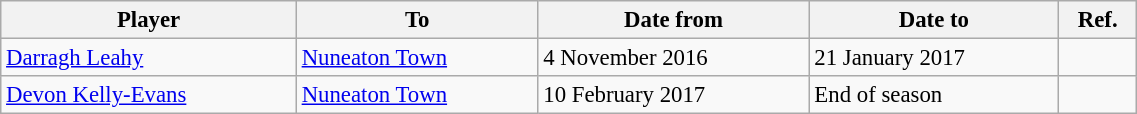<table class="wikitable sortable" style="text-align:center; font-size:95%;width:60%; text-align:left">
<tr>
<th>Player</th>
<th>To</th>
<th>Date from</th>
<th>Date to</th>
<th>Ref.</th>
</tr>
<tr>
<td> <a href='#'>Darragh Leahy</a></td>
<td> <a href='#'>Nuneaton Town</a></td>
<td>4 November 2016</td>
<td>21 January 2017</td>
<td></td>
</tr>
<tr>
<td> <a href='#'>Devon Kelly-Evans</a></td>
<td> <a href='#'>Nuneaton Town</a></td>
<td>10 February 2017</td>
<td>End of season</td>
<td></td>
</tr>
</table>
